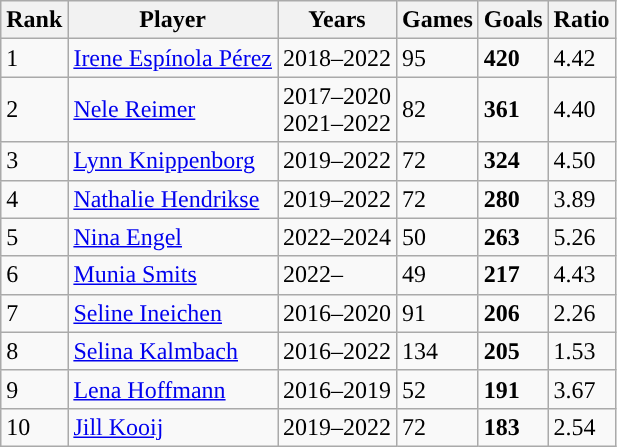<table class="wikitable sortable" style="text-align:left">
<tr>
<th>Rank</th>
<th>Player</th>
<th>Years</th>
<th>Games</th>
<th>Goals</th>
<th>Ratio</th>
</tr>
<tr>
<td>1</td>
<td> <a href='#'>Irene Espínola Pérez</a></td>
<td>2018–2022</td>
<td>95</td>
<td><strong>420</strong></td>
<td>4.42</td>
</tr>
<tr>
<td>2</td>
<td> <a href='#'>Nele Reimer</a></td>
<td>2017–2020<br>2021–2022</td>
<td>82</td>
<td><strong>361</strong></td>
<td>4.40</td>
</tr>
<tr>
<td>3</td>
<td> <a href='#'>Lynn Knippenborg</a></td>
<td>2019–2022</td>
<td>72</td>
<td><strong>324</strong></td>
<td>4.50</td>
</tr>
<tr>
<td>4</td>
<td> <a href='#'>Nathalie Hendrikse</a></td>
<td>2019–2022</td>
<td>72</td>
<td><strong>280</strong></td>
<td>3.89</td>
</tr>
<tr>
<td>5</td>
<td> <a href='#'>Nina Engel</a></td>
<td>2022–2024</td>
<td>50</td>
<td><strong>263</strong></td>
<td>5.26</td>
</tr>
<tr>
<td>6</td>
<td> <a href='#'>Munia Smits</a></td>
<td>2022–</td>
<td>49</td>
<td><strong>217</strong></td>
<td>4.43</td>
</tr>
<tr>
<td>7</td>
<td> <a href='#'>Seline Ineichen</a></td>
<td>2016–2020</td>
<td>91</td>
<td><strong>206</strong></td>
<td>2.26</td>
</tr>
<tr>
<td>8</td>
<td> <a href='#'>Selina Kalmbach</a></td>
<td>2016–2022</td>
<td>134</td>
<td><strong>205</strong></td>
<td>1.53</td>
</tr>
<tr>
<td>9</td>
<td> <a href='#'>Lena Hoffmann</a></td>
<td>2016–2019</td>
<td>52</td>
<td><strong>191</strong></td>
<td>3.67</td>
</tr>
<tr>
<td>10</td>
<td> <a href='#'>Jill Kooij</a></td>
<td>2019–2022</td>
<td>72</td>
<td><strong>183</strong></td>
<td>2.54</td>
</tr>
</table>
